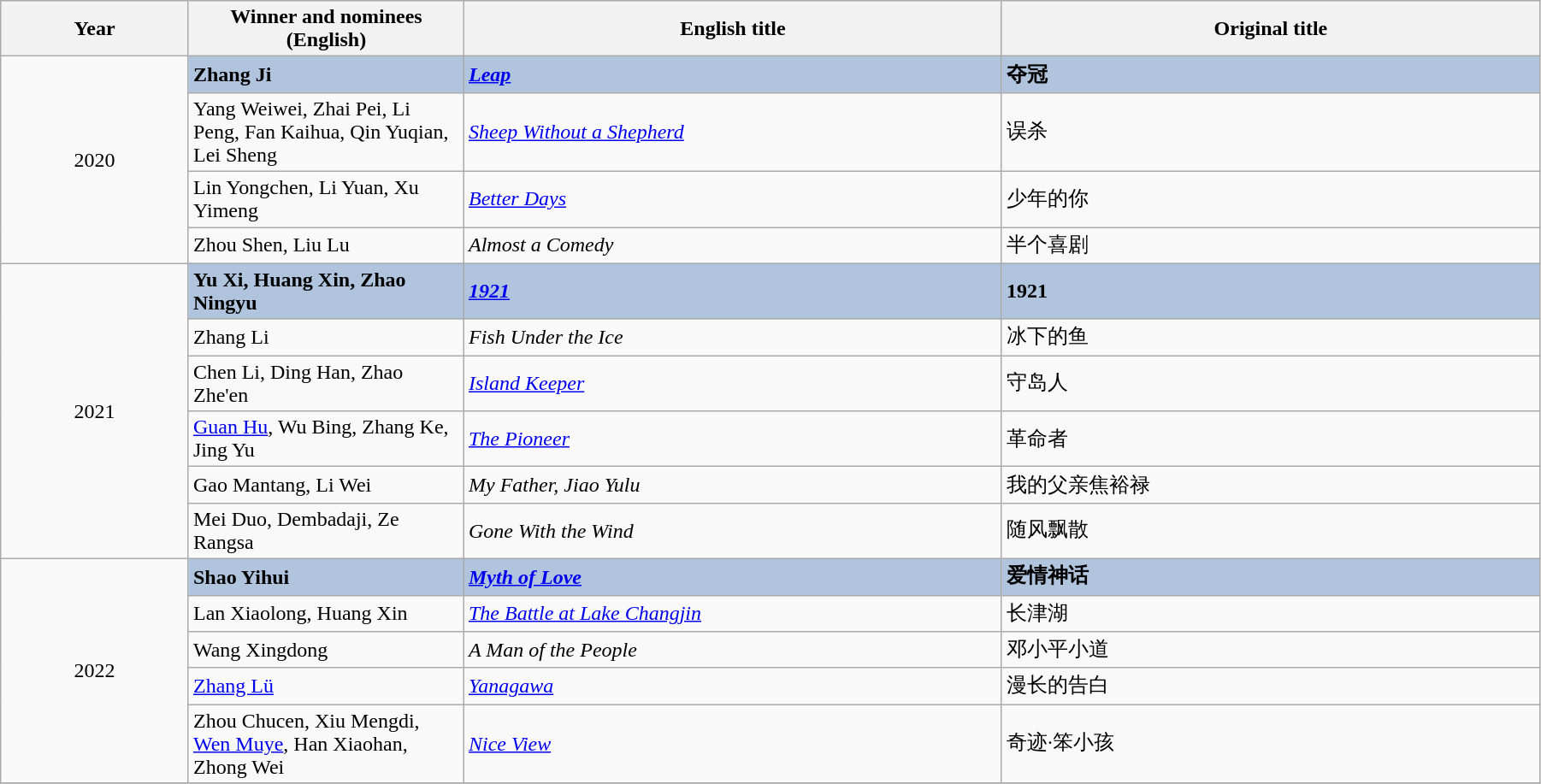<table class="wikitable" width="95%" cellpadding="5">
<tr>
<th width="100"><strong>Year</strong></th>
<th width="150"><strong>Winner and nominees<br>(English)</strong></th>
<th width="300"><strong>English title</strong></th>
<th width="300"><strong>Original title</strong></th>
</tr>
<tr>
<td rowspan="4" style="text-align:center;">2020</td>
<td style="background:#B0C4DE;"><strong>Zhang Ji</strong></td>
<td style="background:#B0C4DE;"><strong><em><a href='#'>Leap</a></em></strong></td>
<td style="background:#B0C4DE;"><strong>夺冠</strong></td>
</tr>
<tr>
<td>Yang Weiwei, Zhai Pei, Li Peng, Fan Kaihua, Qin Yuqian, Lei Sheng</td>
<td><em><a href='#'>Sheep Without a Shepherd</a></em></td>
<td>误杀</td>
</tr>
<tr>
<td>Lin Yongchen, Li Yuan, Xu Yimeng</td>
<td><em><a href='#'>Better Days</a></em></td>
<td>少年的你</td>
</tr>
<tr>
<td>Zhou Shen, Liu Lu</td>
<td><em>Almost a Comedy</em></td>
<td>半个喜剧</td>
</tr>
<tr>
<td rowspan="6" style="text-align:center;">2021 <br></td>
<td style="background:#B0C4DE;"><strong>Yu Xi, Huang Xin, Zhao Ningyu</strong></td>
<td style="background:#B0C4DE;"><strong><em><a href='#'>1921</a></em></strong></td>
<td style="background:#B0C4DE;"><strong>1921</strong></td>
</tr>
<tr>
<td>Zhang Li</td>
<td><em>Fish Under the Ice</em></td>
<td>冰下的鱼</td>
</tr>
<tr>
<td>Chen Li, Ding Han, Zhao Zhe'en</td>
<td><em><a href='#'>Island Keeper</a></em></td>
<td>守岛人</td>
</tr>
<tr>
<td><a href='#'>Guan Hu</a>, Wu Bing, Zhang Ke, Jing Yu</td>
<td><em><a href='#'>The Pioneer</a></em></td>
<td>革命者</td>
</tr>
<tr>
<td>Gao Mantang, Li Wei</td>
<td><em>My Father, Jiao Yulu</em></td>
<td>我的父亲焦裕禄</td>
</tr>
<tr>
<td>Mei Duo, Dembadaji, Ze Rangsa</td>
<td><em>Gone With the Wind</em></td>
<td>随风飘散</td>
</tr>
<tr>
<td rowspan="5" style="text-align:center;">2022</td>
<td style="background:#B0C4DE;"><strong>Shao Yihui</strong></td>
<td style="background:#B0C4DE;"><strong><em><a href='#'>Myth of Love</a></em></strong></td>
<td style="background:#B0C4DE;"><strong>爱情神话</strong></td>
</tr>
<tr>
<td>Lan Xiaolong, Huang Xin</td>
<td><em><a href='#'>The Battle at Lake Changjin</a></em></td>
<td>长津湖</td>
</tr>
<tr>
<td>Wang Xingdong</td>
<td><em>A Man of the People</em></td>
<td>邓小平小道</td>
</tr>
<tr>
<td><a href='#'>Zhang Lü</a></td>
<td><em><a href='#'>Yanagawa</a></em></td>
<td>漫长的告白</td>
</tr>
<tr>
<td>Zhou Chucen, Xiu Mengdi, <a href='#'>Wen Muye</a>, Han Xiaohan, Zhong Wei</td>
<td><em><a href='#'>Nice View</a></em></td>
<td>奇迹·笨小孩</td>
</tr>
<tr>
</tr>
</table>
